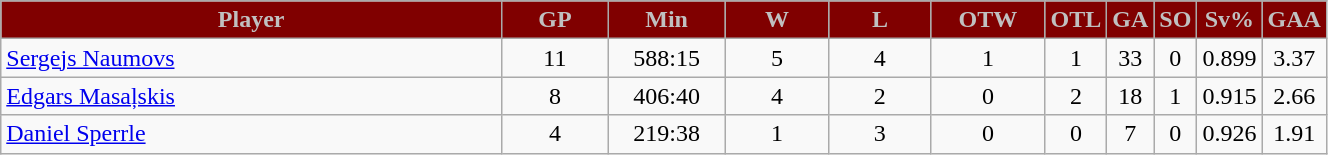<table class="wikitable sortable" width="70%">
<tr align="center"  bgcolor="#dddddd">
<th style="background:maroon; color: silver;" width="50%">Player</th>
<th style="background:maroon; color: silver;" width="10%">GP</th>
<th style="background:maroon; color: silver;" width="10%">Min</th>
<th style="background:maroon; color: silver;" width="10%">W</th>
<th style="background:maroon; color: silver;" width="10%">L</th>
<th style="background:maroon; color: silver;" width="10%">OTW</th>
<th style="background:maroon; color: silver;" width="10%">OTL</th>
<th style="background:maroon; color: silver;" width="10%">GA</th>
<th style="background:maroon; color: silver;" width="10%">SO</th>
<th style="background:maroon; color: silver;" width="10%">Sv%</th>
<th style="background:maroon; color: silver;" width="10%">GAA</th>
</tr>
<tr align=center>
<td align=left><a href='#'>Sergejs Naumovs</a></td>
<td>11</td>
<td>588:15</td>
<td>5</td>
<td>4</td>
<td>1</td>
<td>1</td>
<td>33</td>
<td>0</td>
<td>0.899</td>
<td>3.37</td>
</tr>
<tr align=center>
<td align=left><a href='#'>Edgars Masaļskis</a></td>
<td>8</td>
<td>406:40</td>
<td>4</td>
<td>2</td>
<td>0</td>
<td>2</td>
<td>18</td>
<td>1</td>
<td>0.915</td>
<td>2.66</td>
</tr>
<tr align=center>
<td align=left><a href='#'>Daniel Sperrle</a></td>
<td>4</td>
<td>219:38</td>
<td>1</td>
<td>3</td>
<td>0</td>
<td>0</td>
<td>7</td>
<td>0</td>
<td>0.926</td>
<td>1.91</td>
</tr>
</table>
